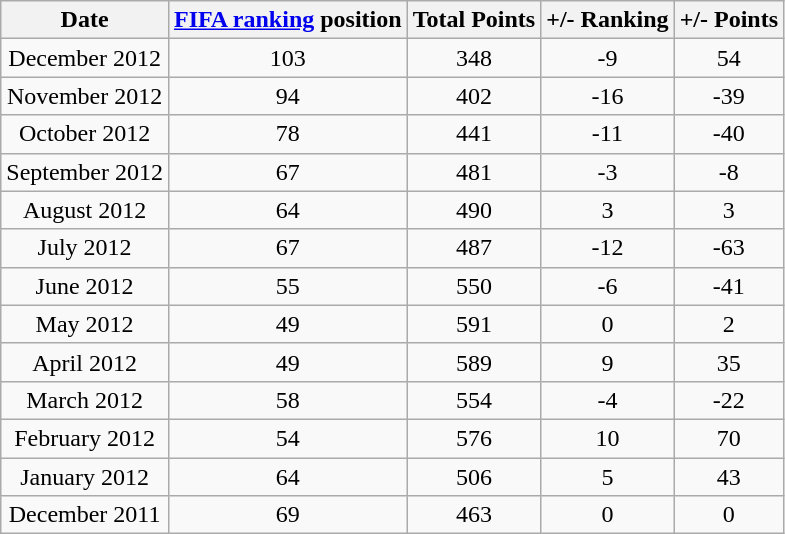<table class="wikitable" style="text-align: center;">
<tr>
<th>Date</th>
<th><a href='#'>FIFA ranking</a> position</th>
<th>Total Points</th>
<th>+/- Ranking</th>
<th>+/- Points</th>
</tr>
<tr>
<td>December 2012</td>
<td>103</td>
<td>348</td>
<td>-9 </td>
<td>54</td>
</tr>
<tr>
<td>November 2012</td>
<td>94</td>
<td>402</td>
<td>-16 </td>
<td>-39</td>
</tr>
<tr>
<td>October 2012</td>
<td>78</td>
<td>441</td>
<td>-11 </td>
<td>-40</td>
</tr>
<tr>
<td>September 2012</td>
<td>67</td>
<td>481</td>
<td>-3 </td>
<td>-8</td>
</tr>
<tr>
<td>August 2012</td>
<td>64</td>
<td>490</td>
<td>3 </td>
<td>3</td>
</tr>
<tr>
<td>July 2012</td>
<td>67</td>
<td>487</td>
<td>-12 </td>
<td>-63</td>
</tr>
<tr>
<td>June 2012</td>
<td>55</td>
<td>550</td>
<td>-6 </td>
<td>-41</td>
</tr>
<tr>
<td>May 2012</td>
<td>49</td>
<td>591</td>
<td>0 </td>
<td>2</td>
</tr>
<tr>
<td>April 2012</td>
<td>49</td>
<td>589</td>
<td>9 </td>
<td>35</td>
</tr>
<tr>
<td>March 2012</td>
<td>58</td>
<td>554</td>
<td>-4 </td>
<td>-22</td>
</tr>
<tr>
<td>February 2012</td>
<td>54</td>
<td>576</td>
<td>10 </td>
<td>70</td>
</tr>
<tr>
<td>January 2012</td>
<td>64</td>
<td>506</td>
<td>5 </td>
<td>43</td>
</tr>
<tr>
<td>December 2011</td>
<td>69</td>
<td>463</td>
<td>0 </td>
<td>0</td>
</tr>
</table>
